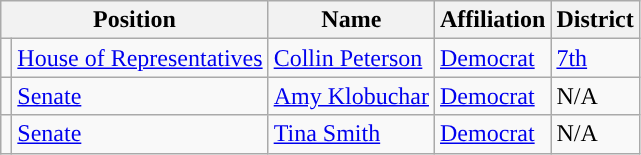<table class="wikitable">
<tr>
<th colspan="2">Position</th>
<th>Name</th>
<th>Affiliation</th>
<th>District</th>
</tr>
<tr>
<td style="background-color:"></td>
<td><a href='#'>House of Representatives</a></td>
<td><a href='#'>Collin Peterson</a></td>
<td><a href='#'>Democrat</a></td>
<td><a href='#'>7th</a></td>
</tr>
<tr>
<td style="background-color:"></td>
<td><a href='#'>Senate</a></td>
<td><a href='#'>Amy Klobuchar</a></td>
<td><a href='#'>Democrat</a></td>
<td>N/A</td>
</tr>
<tr>
<td style="background-color:"></td>
<td><a href='#'>Senate</a></td>
<td><a href='#'>Tina Smith</a></td>
<td><a href='#'>Democrat</a></td>
<td>N/A</td>
</tr>
</table>
